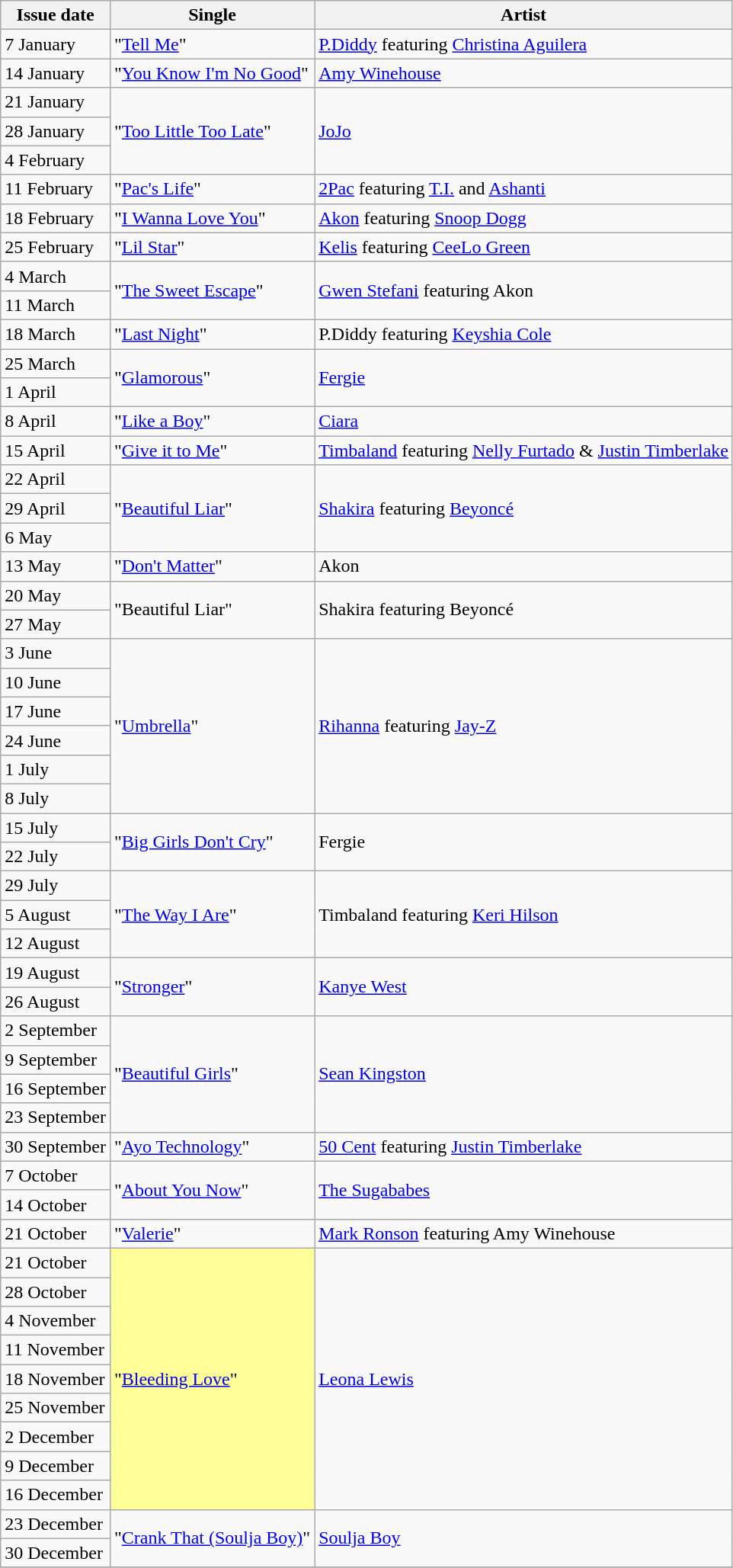<table class="wikitable plainrowheaders">
<tr>
<th scope=col>Issue date</th>
<th scope=col>Single</th>
<th scope=col>Artist</th>
</tr>
<tr>
<td>7 January</td>
<td>"<a href='#'>Tell Me</a>"</td>
<td><a href='#'>P.Diddy</a> featuring <a href='#'>Christina Aguilera</a></td>
</tr>
<tr>
<td>14 January</td>
<td>"<a href='#'>You Know I'm No Good</a>"</td>
<td><a href='#'>Amy Winehouse</a></td>
</tr>
<tr>
<td>21 January</td>
<td rowspan="3">"<a href='#'>Too Little Too Late</a>"</td>
<td rowspan="3"><a href='#'>JoJo</a></td>
</tr>
<tr>
<td>28 January</td>
</tr>
<tr>
<td>4 February</td>
</tr>
<tr>
<td>11 February</td>
<td>"<a href='#'>Pac's Life</a>"</td>
<td><a href='#'>2Pac</a> featuring <a href='#'>T.I.</a> and <a href='#'>Ashanti</a></td>
</tr>
<tr>
<td>18 February</td>
<td>"<a href='#'>I Wanna Love You</a>"</td>
<td><a href='#'>Akon</a> featuring <a href='#'>Snoop Dogg</a></td>
</tr>
<tr>
<td>25 February</td>
<td>"<a href='#'>Lil Star</a>"</td>
<td><a href='#'>Kelis</a> featuring <a href='#'>CeeLo Green</a></td>
</tr>
<tr>
<td>4 March</td>
<td rowspan="2">"<a href='#'>The Sweet Escape</a>"</td>
<td rowspan="2"><a href='#'>Gwen Stefani</a> featuring Akon</td>
</tr>
<tr>
<td>11 March</td>
</tr>
<tr>
<td>18 March</td>
<td>"<a href='#'>Last Night</a>"</td>
<td>P.Diddy featuring <a href='#'>Keyshia Cole</a></td>
</tr>
<tr>
<td>25 March</td>
<td rowspan="2">"<a href='#'>Glamorous</a>"</td>
<td rowspan="2"><a href='#'>Fergie</a></td>
</tr>
<tr>
<td>1 April</td>
</tr>
<tr>
<td>8 April</td>
<td>"<a href='#'>Like a Boy</a>"</td>
<td><a href='#'>Ciara</a></td>
</tr>
<tr>
<td>15 April</td>
<td>"<a href='#'>Give it to Me</a>"</td>
<td><a href='#'>Timbaland</a> featuring <a href='#'>Nelly Furtado</a> & <a href='#'>Justin Timberlake</a></td>
</tr>
<tr>
<td>22 April</td>
<td rowspan="3">"<a href='#'>Beautiful Liar</a>"</td>
<td rowspan="3"><a href='#'>Shakira</a> featuring <a href='#'>Beyoncé</a></td>
</tr>
<tr>
<td>29 April</td>
</tr>
<tr>
<td>6 May</td>
</tr>
<tr>
<td>13 May</td>
<td>"<a href='#'>Don't Matter</a>"</td>
<td>Akon</td>
</tr>
<tr>
<td>20 May</td>
<td rowspan="2">"Beautiful Liar"</td>
<td rowspan="2">Shakira featuring Beyoncé</td>
</tr>
<tr>
<td>27 May</td>
</tr>
<tr>
<td>3 June</td>
<td rowspan="6">"<a href='#'>Umbrella</a>"</td>
<td rowspan="6"><a href='#'>Rihanna</a> featuring <a href='#'>Jay-Z</a></td>
</tr>
<tr>
<td>10 June</td>
</tr>
<tr>
<td>17 June</td>
</tr>
<tr>
<td>24 June</td>
</tr>
<tr>
<td>1 July</td>
</tr>
<tr>
<td>8 July</td>
</tr>
<tr>
<td>15 July</td>
<td rowspan="2">"<a href='#'>Big Girls Don't Cry</a>"</td>
<td rowspan="2">Fergie</td>
</tr>
<tr>
<td>22 July</td>
</tr>
<tr>
<td>29 July</td>
<td rowspan="3">"<a href='#'>The Way I Are</a>"</td>
<td rowspan="3">Timbaland featuring <a href='#'>Keri Hilson</a></td>
</tr>
<tr>
<td>5 August</td>
</tr>
<tr>
<td>12 August</td>
</tr>
<tr>
<td>19 August</td>
<td rowspan="2">"<a href='#'>Stronger</a>"</td>
<td rowspan="2"><a href='#'>Kanye West</a></td>
</tr>
<tr>
<td>26 August</td>
</tr>
<tr>
<td>2 September</td>
<td rowspan="4">"<a href='#'>Beautiful Girls</a>"</td>
<td rowspan="4"><a href='#'>Sean Kingston</a></td>
</tr>
<tr>
<td>9 September</td>
</tr>
<tr>
<td>16 September</td>
</tr>
<tr>
<td>23 September</td>
</tr>
<tr>
<td>30 September</td>
<td>"<a href='#'>Ayo Technology</a>"</td>
<td><a href='#'>50 Cent</a> featuring <a href='#'>Justin Timberlake</a></td>
</tr>
<tr>
<td>7 October</td>
<td rowspan="2">"<a href='#'>About You Now</a>"</td>
<td rowspan="2"><a href='#'>The Sugababes</a></td>
</tr>
<tr>
<td>14 October</td>
</tr>
<tr>
<td>21 October</td>
<td>"<a href='#'>Valerie</a>"</td>
<td><a href='#'>Mark Ronson</a> featuring Amy Winehouse</td>
</tr>
<tr>
<td>21 October</td>
<td rowspan="9" bgcolor=#FFFF99>"<a href='#'>Bleeding Love</a>" </td>
<td rowspan="9"><a href='#'>Leona Lewis</a></td>
</tr>
<tr>
<td>28 October</td>
</tr>
<tr>
<td>4 November</td>
</tr>
<tr>
<td>11 November</td>
</tr>
<tr>
<td>18 November</td>
</tr>
<tr>
<td>25 November</td>
</tr>
<tr>
<td>2 December</td>
</tr>
<tr>
<td>9 December</td>
</tr>
<tr>
<td>16 December</td>
</tr>
<tr>
<td>23 December</td>
<td rowspan="2">"<a href='#'>Crank That (Soulja Boy)</a>"</td>
<td rowspan="2"><a href='#'>Soulja Boy</a></td>
</tr>
<tr>
<td>30 December</td>
</tr>
<tr>
</tr>
</table>
